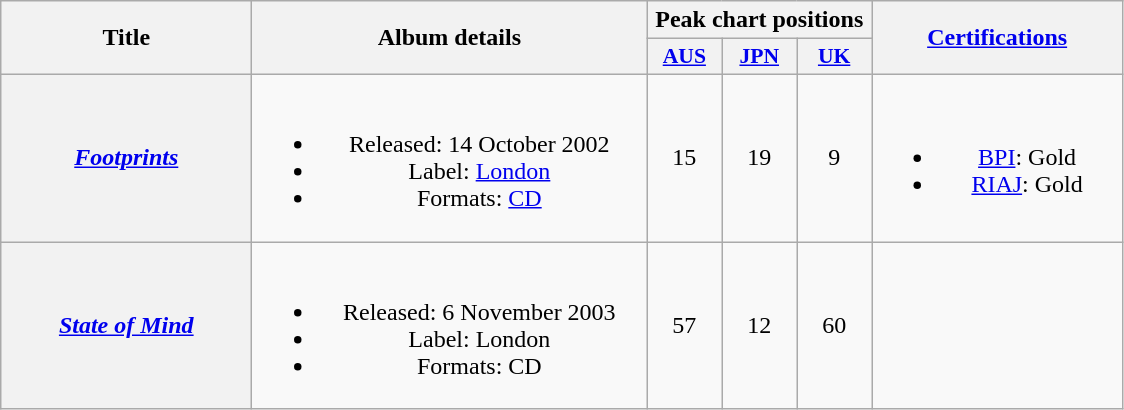<table class="wikitable plainrowheaders" style="text-align:center;">
<tr>
<th scope="col" rowspan="2" style="width:10em;">Title</th>
<th scope="col" rowspan="2" style="width:16em;">Album details</th>
<th scope="col" colspan="3">Peak chart positions</th>
<th scope="col" rowspan="2" style="width:10em;"><a href='#'>Certifications</a></th>
</tr>
<tr>
<th scope="col" style="width:3em;font-size:90%;"><a href='#'>AUS</a><br></th>
<th scope="col" style="width:3em;font-size:90%;"><a href='#'>JPN</a><br></th>
<th scope="col" style="width:3em;font-size:90%;"><a href='#'>UK</a><br></th>
</tr>
<tr>
<th scope="row"><em><a href='#'>Footprints</a></em></th>
<td><br><ul><li>Released: 14 October 2002</li><li>Label: <a href='#'>London</a></li><li>Formats: <a href='#'>CD</a></li></ul></td>
<td>15</td>
<td>19</td>
<td>9</td>
<td><br><ul><li><a href='#'>BPI</a>: Gold</li><li><a href='#'>RIAJ</a>: Gold</li></ul></td>
</tr>
<tr>
<th scope="row"><em><a href='#'>State of Mind</a></em></th>
<td><br><ul><li>Released: 6 November 2003</li><li>Label: London</li><li>Formats: CD</li></ul></td>
<td>57</td>
<td>12</td>
<td>60</td>
<td></td>
</tr>
</table>
